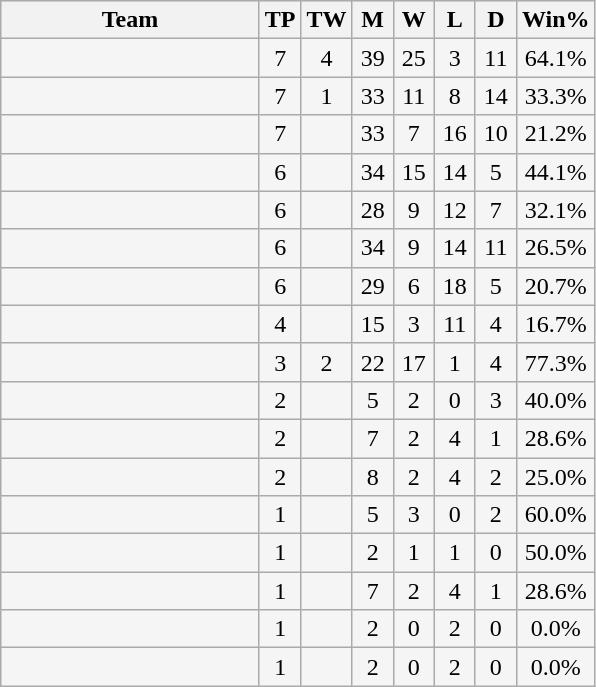<table class="wikitable sortable">
<tr align=center bgcolor=#efefef>
<th width=165>Team</th>
<th width=20>TP</th>
<th width=20>TW</th>
<th width=20>M</th>
<th width=20>W</th>
<th width=20>L</th>
<th width=20>D</th>
<th width=30>Win%</th>
</tr>
<tr align=center style="background:#f5f5f5;">
<td style="text-align:left;"></td>
<td>7</td>
<td>4</td>
<td>39</td>
<td>25</td>
<td>3</td>
<td>11</td>
<td>64.1%</td>
</tr>
<tr align=center style="background:#f5f5f5;">
<td style="text-align:left;"></td>
<td>7</td>
<td>1</td>
<td>33</td>
<td>11</td>
<td>8</td>
<td>14</td>
<td>33.3%</td>
</tr>
<tr style="background:#f5f5f5;" align="center">
<td style="text-align:left;"></td>
<td>7</td>
<td></td>
<td>33</td>
<td>7</td>
<td>16</td>
<td>10</td>
<td>21.2%</td>
</tr>
<tr style="background:#f5f5f5;" align="center">
<td style="text-align:left;"></td>
<td>6</td>
<td></td>
<td>34</td>
<td>15</td>
<td>14</td>
<td>5</td>
<td>44.1%</td>
</tr>
<tr align=center style="background:#f5f5f5;">
<td style="text-align:left;"></td>
<td>6</td>
<td></td>
<td>28</td>
<td>9</td>
<td>12</td>
<td>7</td>
<td>32.1%</td>
</tr>
<tr style="background:#f5f5f5;" align="center">
<td style="text-align:left;"></td>
<td>6</td>
<td></td>
<td>34</td>
<td>9</td>
<td>14</td>
<td>11</td>
<td>26.5%</td>
</tr>
<tr style="background:#f5f5f5;" align="center">
<td style="text-align:left;"></td>
<td>6</td>
<td></td>
<td>29</td>
<td>6</td>
<td>18</td>
<td>5</td>
<td>20.7%</td>
</tr>
<tr style="background:#f5f5f5;" align="center">
<td style="text-align:left;"></td>
<td>4</td>
<td></td>
<td>15</td>
<td>3</td>
<td>11</td>
<td>4</td>
<td>16.7%</td>
</tr>
<tr style="background:#f5f5f5;" align="center">
<td style="text-align:left;"></td>
<td>3</td>
<td>2</td>
<td>22</td>
<td>17</td>
<td>1</td>
<td>4</td>
<td>77.3%</td>
</tr>
<tr align=center style="background:#f5f5f5;">
<td style="text-align:left;"></td>
<td>2</td>
<td></td>
<td>5</td>
<td>2</td>
<td>0</td>
<td>3</td>
<td>40.0%</td>
</tr>
<tr align=center style="background:#f5f5f5;">
<td style="text-align:left;"></td>
<td>2</td>
<td></td>
<td>7</td>
<td>2</td>
<td>4</td>
<td>1</td>
<td>28.6%</td>
</tr>
<tr align=center style="background:#f5f5f5;">
<td style="text-align:left;"></td>
<td>2</td>
<td></td>
<td>8</td>
<td>2</td>
<td>4</td>
<td>2</td>
<td>25.0%</td>
</tr>
<tr align=center style="background:#f5f5f5;">
<td style="text-align:left;"></td>
<td>1</td>
<td></td>
<td>5</td>
<td>3</td>
<td>0</td>
<td>2</td>
<td>60.0%</td>
</tr>
<tr align=center style="background:#f5f5f5;">
<td style="text-align:left;"></td>
<td>1</td>
<td></td>
<td>2</td>
<td>1</td>
<td>1</td>
<td>0</td>
<td>50.0%</td>
</tr>
<tr align=center style="background:#f5f5f5;">
<td style="text-align:left;"></td>
<td>1</td>
<td></td>
<td>7</td>
<td>2</td>
<td>4</td>
<td>1</td>
<td>28.6%</td>
</tr>
<tr align=center style="background:#f5f5f5;">
<td style="text-align:left;"></td>
<td>1</td>
<td></td>
<td>2</td>
<td>0</td>
<td>2</td>
<td>0</td>
<td>0.0%</td>
</tr>
<tr align=center style="background:#f5f5f5;">
<td style="text-align:left;"></td>
<td>1</td>
<td></td>
<td>2</td>
<td>0</td>
<td>2</td>
<td>0</td>
<td>0.0%</td>
</tr>
</table>
